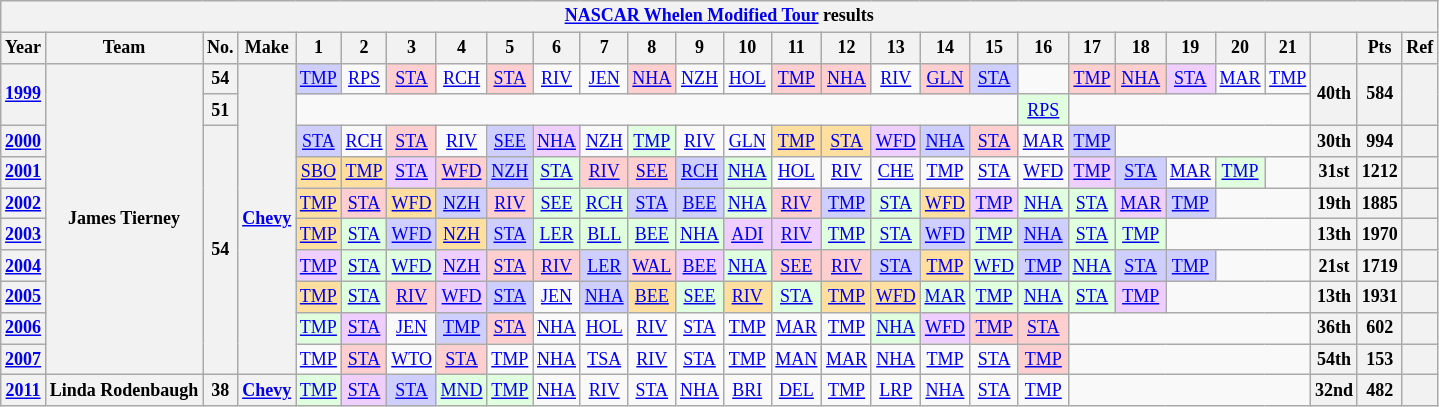<table class="wikitable" style="text-align:center; font-size:75%">
<tr>
<th colspan=38><a href='#'>NASCAR Whelen Modified Tour</a> results</th>
</tr>
<tr>
<th>Year</th>
<th>Team</th>
<th>No.</th>
<th>Make</th>
<th>1</th>
<th>2</th>
<th>3</th>
<th>4</th>
<th>5</th>
<th>6</th>
<th>7</th>
<th>8</th>
<th>9</th>
<th>10</th>
<th>11</th>
<th>12</th>
<th>13</th>
<th>14</th>
<th>15</th>
<th>16</th>
<th>17</th>
<th>18</th>
<th>19</th>
<th>20</th>
<th>21</th>
<th></th>
<th>Pts</th>
<th>Ref</th>
</tr>
<tr>
<th rowspan=2><a href='#'>1999</a></th>
<th rowspan=10>James Tierney</th>
<th>54</th>
<th rowspan=10><a href='#'>Chevy</a></th>
<td style="background:#CFCFFF;"><a href='#'>TMP</a><br></td>
<td><a href='#'>RPS</a></td>
<td style="background:#FFCFCF;"><a href='#'>STA</a><br></td>
<td><a href='#'>RCH</a></td>
<td style="background:#FFCFCF;"><a href='#'>STA</a><br></td>
<td><a href='#'>RIV</a></td>
<td><a href='#'>JEN</a></td>
<td style="background:#FFCFCF;"><a href='#'>NHA</a><br></td>
<td><a href='#'>NZH</a></td>
<td><a href='#'>HOL</a></td>
<td style="background:#FFCFCF;"><a href='#'>TMP</a><br></td>
<td style="background:#FFCFCF;"><a href='#'>NHA</a><br></td>
<td><a href='#'>RIV</a></td>
<td style="background:#FFCFCF;"><a href='#'>GLN</a><br></td>
<td style="background:#CFCFFF;"><a href='#'>STA</a><br></td>
<td></td>
<td style="background:#FFCFCF;"><a href='#'>TMP</a><br></td>
<td style="background:#FFCFCF;"><a href='#'>NHA</a><br></td>
<td style="background:#EFCFFF;"><a href='#'>STA</a><br></td>
<td><a href='#'>MAR</a></td>
<td><a href='#'>TMP</a></td>
<th rowspan=2>40th</th>
<th rowspan=2>584</th>
<th rowspan=2></th>
</tr>
<tr>
<th>51</th>
<td colspan=15></td>
<td style="background:#DFFFDF;"><a href='#'>RPS</a><br></td>
<td colspan=5></td>
</tr>
<tr>
<th><a href='#'>2000</a></th>
<th rowspan=8>54</th>
<td style="background:#CFCFFF;"><a href='#'>STA</a><br></td>
<td><a href='#'>RCH</a></td>
<td style="background:#FFCFCF;"><a href='#'>STA</a><br></td>
<td><a href='#'>RIV</a></td>
<td style="background:#CFCFFF;"><a href='#'>SEE</a><br></td>
<td style="background:#EFCFFF;"><a href='#'>NHA</a><br></td>
<td><a href='#'>NZH</a></td>
<td style="background:#DFFFDF;"><a href='#'>TMP</a><br></td>
<td><a href='#'>RIV</a></td>
<td><a href='#'>GLN</a></td>
<td style="background:#FFDF9F;"><a href='#'>TMP</a><br></td>
<td style="background:#FFDF9F;"><a href='#'>STA</a><br></td>
<td style="background:#EFCFFF;"><a href='#'>WFD</a><br></td>
<td style="background:#CFCFFF;"><a href='#'>NHA</a><br></td>
<td style="background:#FFCFCF;"><a href='#'>STA</a><br></td>
<td><a href='#'>MAR</a></td>
<td style="background:#CFCFFF;"><a href='#'>TMP</a><br></td>
<td colspan=4></td>
<th>30th</th>
<th>994</th>
<th></th>
</tr>
<tr>
<th><a href='#'>2001</a></th>
<td style="background:#FFDF9F;"><a href='#'>SBO</a><br></td>
<td style="background:#FFDF9F;"><a href='#'>TMP</a><br></td>
<td style="background:#EFCFFF;"><a href='#'>STA</a><br></td>
<td style="background:#FFCFCF;"><a href='#'>WFD</a><br></td>
<td style="background:#CFCFFF;"><a href='#'>NZH</a><br></td>
<td style="background:#DFFFDF;"><a href='#'>STA</a><br></td>
<td style="background:#FFCFCF;"><a href='#'>RIV</a><br></td>
<td style="background:#FFCFCF;"><a href='#'>SEE</a><br></td>
<td style="background:#CFCFFF;"><a href='#'>RCH</a><br></td>
<td style="background:#DFFFDF;"><a href='#'>NHA</a><br></td>
<td><a href='#'>HOL</a></td>
<td><a href='#'>RIV</a></td>
<td><a href='#'>CHE</a></td>
<td><a href='#'>TMP</a></td>
<td><a href='#'>STA</a></td>
<td><a href='#'>WFD</a></td>
<td style="background:#EFCFFF;"><a href='#'>TMP</a><br></td>
<td style="background:#CFCFFF;"><a href='#'>STA</a><br></td>
<td><a href='#'>MAR</a></td>
<td style="background:#DFFFDF;"><a href='#'>TMP</a><br></td>
<td></td>
<th>31st</th>
<th>1212</th>
<th></th>
</tr>
<tr>
<th><a href='#'>2002</a></th>
<td style="background:#FFDF9F;"><a href='#'>TMP</a><br></td>
<td style="background:#FFCFCF;"><a href='#'>STA</a><br></td>
<td style="background:#FFDF9F;"><a href='#'>WFD</a><br></td>
<td style="background:#CFCFFF;"><a href='#'>NZH</a><br></td>
<td style="background:#FFCFCF;"><a href='#'>RIV</a><br></td>
<td style="background:#DFFFDF;"><a href='#'>SEE</a><br></td>
<td style="background:#DFFFDF;"><a href='#'>RCH</a><br></td>
<td style="background:#CFCFFF;"><a href='#'>STA</a><br></td>
<td style="background:#CFCFFF;"><a href='#'>BEE</a><br></td>
<td style="background:#DFFFDF;"><a href='#'>NHA</a><br></td>
<td style="background:#FFCFCF;"><a href='#'>RIV</a><br></td>
<td style="background:#CFCFFF;"><a href='#'>TMP</a><br></td>
<td style="background:#DFFFDF;"><a href='#'>STA</a><br></td>
<td style="background:#FFDF9F;"><a href='#'>WFD</a><br></td>
<td style="background:#EFCFFF;"><a href='#'>TMP</a><br></td>
<td style="background:#DFFFDF;"><a href='#'>NHA</a><br></td>
<td style="background:#DFFFDF;"><a href='#'>STA</a><br></td>
<td style="background:#EFCFFF;"><a href='#'>MAR</a><br></td>
<td style="background:#CFCFFF;"><a href='#'>TMP</a><br></td>
<td colspan=2></td>
<th>19th</th>
<th>1885</th>
<th></th>
</tr>
<tr>
<th><a href='#'>2003</a></th>
<td style="background:#FFDF9F;"><a href='#'>TMP</a><br></td>
<td style="background:#DFFFDF;"><a href='#'>STA</a><br></td>
<td style="background:#CFCFFF;"><a href='#'>WFD</a><br></td>
<td style="background:#FFDF9F;"><a href='#'>NZH</a><br></td>
<td style="background:#CFCFFF;"><a href='#'>STA</a><br></td>
<td style="background:#DFFFDF;"><a href='#'>LER</a><br></td>
<td style="background:#DFFFDF;"><a href='#'>BLL</a><br></td>
<td style="background:#DFFFDF;"><a href='#'>BEE</a><br></td>
<td style="background:#DFFFDF;"><a href='#'>NHA</a><br></td>
<td style="background:#EFCFFF;"><a href='#'>ADI</a><br></td>
<td style="background:#EFCFFF;"><a href='#'>RIV</a><br></td>
<td style="background:#DFFFDF;"><a href='#'>TMP</a><br></td>
<td style="background:#DFFFDF;"><a href='#'>STA</a><br></td>
<td style="background:#CFCFFF;"><a href='#'>WFD</a><br></td>
<td style="background:#DFFFDF;"><a href='#'>TMP</a><br></td>
<td style="background:#CFCFFF;"><a href='#'>NHA</a><br></td>
<td style="background:#DFFFDF;"><a href='#'>STA</a><br></td>
<td style="background:#DFFFDF;"><a href='#'>TMP</a><br></td>
<td colspan=3></td>
<th>13th</th>
<th>1970</th>
<th></th>
</tr>
<tr>
<th><a href='#'>2004</a></th>
<td style="background:#EFCFFF;"><a href='#'>TMP</a><br></td>
<td style="background:#DFFFDF;"><a href='#'>STA</a><br></td>
<td style="background:#DFFFDF;"><a href='#'>WFD</a><br></td>
<td style="background:#EFCFFF;"><a href='#'>NZH</a><br></td>
<td style="background:#FFCFCF;"><a href='#'>STA</a><br></td>
<td style="background:#FFCFCF;"><a href='#'>RIV</a><br></td>
<td style="background:#CFCFFF;"><a href='#'>LER</a><br></td>
<td style="background:#FFCFCF;"><a href='#'>WAL</a><br></td>
<td style="background:#EFCFFF;"><a href='#'>BEE</a><br></td>
<td style="background:#DFFFDF;"><a href='#'>NHA</a><br></td>
<td style="background:#FFCFCF;"><a href='#'>SEE</a><br></td>
<td style="background:#FFCFCF;"><a href='#'>RIV</a><br></td>
<td style="background:#CFCFFF;"><a href='#'>STA</a><br></td>
<td style="background:#FFDF9F;"><a href='#'>TMP</a><br></td>
<td style="background:#DFFFDF;"><a href='#'>WFD</a><br></td>
<td style="background:#CFCFFF;"><a href='#'>TMP</a><br></td>
<td style="background:#DFFFDF;"><a href='#'>NHA</a><br></td>
<td style="background:#CFCFFF;"><a href='#'>STA</a><br></td>
<td style="background:#CFCFFF;"><a href='#'>TMP</a><br></td>
<td colspan=2></td>
<th>21st</th>
<th>1719</th>
<th></th>
</tr>
<tr>
<th><a href='#'>2005</a></th>
<td style="background:#FFDF9F;"><a href='#'>TMP</a><br></td>
<td style="background:#DFFFDF;"><a href='#'>STA</a><br></td>
<td style="background:#FFCFCF;"><a href='#'>RIV</a><br></td>
<td style="background:#EFCFFF;"><a href='#'>WFD</a><br></td>
<td style="background:#CFCFFF;"><a href='#'>STA</a><br></td>
<td><a href='#'>JEN</a></td>
<td style="background:#CFCFFF;"><a href='#'>NHA</a><br></td>
<td style="background:#FFDF9F;"><a href='#'>BEE</a><br></td>
<td style="background:#DFFFDF;"><a href='#'>SEE</a><br></td>
<td style="background:#FFDF9F;"><a href='#'>RIV</a><br></td>
<td style="background:#DFFFDF;"><a href='#'>STA</a><br></td>
<td style="background:#FFDF9F;"><a href='#'>TMP</a><br></td>
<td style="background:#FFDF9F;"><a href='#'>WFD</a><br></td>
<td style="background:#DFFFDF;"><a href='#'>MAR</a><br></td>
<td style="background:#DFFFDF;"><a href='#'>TMP</a><br></td>
<td style="background:#DFFFDF;"><a href='#'>NHA</a><br></td>
<td style="background:#DFFFDF;"><a href='#'>STA</a><br></td>
<td style="background:#EFCFFF;"><a href='#'>TMP</a><br></td>
<td colspan=3></td>
<th>13th</th>
<th>1931</th>
<th></th>
</tr>
<tr>
<th><a href='#'>2006</a></th>
<td style="background:#DFFFDF;"><a href='#'>TMP</a><br></td>
<td style="background:#EFCFFF;"><a href='#'>STA</a><br></td>
<td><a href='#'>JEN</a></td>
<td style="background:#CFCFFF;"><a href='#'>TMP</a><br></td>
<td style="background:#FFCFCF;"><a href='#'>STA</a><br></td>
<td><a href='#'>NHA</a></td>
<td><a href='#'>HOL</a></td>
<td><a href='#'>RIV</a></td>
<td><a href='#'>STA</a></td>
<td><a href='#'>TMP</a></td>
<td><a href='#'>MAR</a></td>
<td><a href='#'>TMP</a></td>
<td style="background:#DFFFDF;"><a href='#'>NHA</a><br></td>
<td style="background:#EFCFFF;"><a href='#'>WFD</a><br></td>
<td style="background:#FFCFCF;"><a href='#'>TMP</a><br></td>
<td style="background:#FFCFCF;"><a href='#'>STA</a><br></td>
<td colspan=5></td>
<th>36th</th>
<th>602</th>
<th></th>
</tr>
<tr>
<th><a href='#'>2007</a></th>
<td><a href='#'>TMP</a></td>
<td style="background:#FFCFCF;"><a href='#'>STA</a><br></td>
<td><a href='#'>WTO</a></td>
<td style="background:#FFCFCF;"><a href='#'>STA</a><br></td>
<td><a href='#'>TMP</a></td>
<td><a href='#'>NHA</a></td>
<td><a href='#'>TSA</a></td>
<td><a href='#'>RIV</a></td>
<td><a href='#'>STA</a></td>
<td><a href='#'>TMP</a></td>
<td><a href='#'>MAN</a></td>
<td><a href='#'>MAR</a></td>
<td><a href='#'>NHA</a></td>
<td><a href='#'>TMP</a></td>
<td><a href='#'>STA</a></td>
<td style="background:#FFCFCF;"><a href='#'>TMP</a><br></td>
<td colspan=5></td>
<th>54th</th>
<th>153</th>
<th></th>
</tr>
<tr>
<th><a href='#'>2011</a></th>
<th>Linda Rodenbaugh</th>
<th>38</th>
<th><a href='#'>Chevy</a></th>
<td style="background:#DFFFDF;"><a href='#'>TMP</a><br></td>
<td style="background:#EFCFFF;"><a href='#'>STA</a><br></td>
<td style="background:#CFCFFF;"><a href='#'>STA</a><br></td>
<td style="background:#DFFFDF;"><a href='#'>MND</a><br></td>
<td style="background:#DFFFDF;"><a href='#'>TMP</a><br></td>
<td><a href='#'>NHA</a></td>
<td><a href='#'>RIV</a></td>
<td><a href='#'>STA</a></td>
<td><a href='#'>NHA</a></td>
<td><a href='#'>BRI</a></td>
<td><a href='#'>DEL</a></td>
<td><a href='#'>TMP</a></td>
<td><a href='#'>LRP</a></td>
<td><a href='#'>NHA</a></td>
<td><a href='#'>STA</a></td>
<td><a href='#'>TMP</a></td>
<td colspan=5></td>
<th>32nd</th>
<th>482</th>
<th></th>
</tr>
</table>
